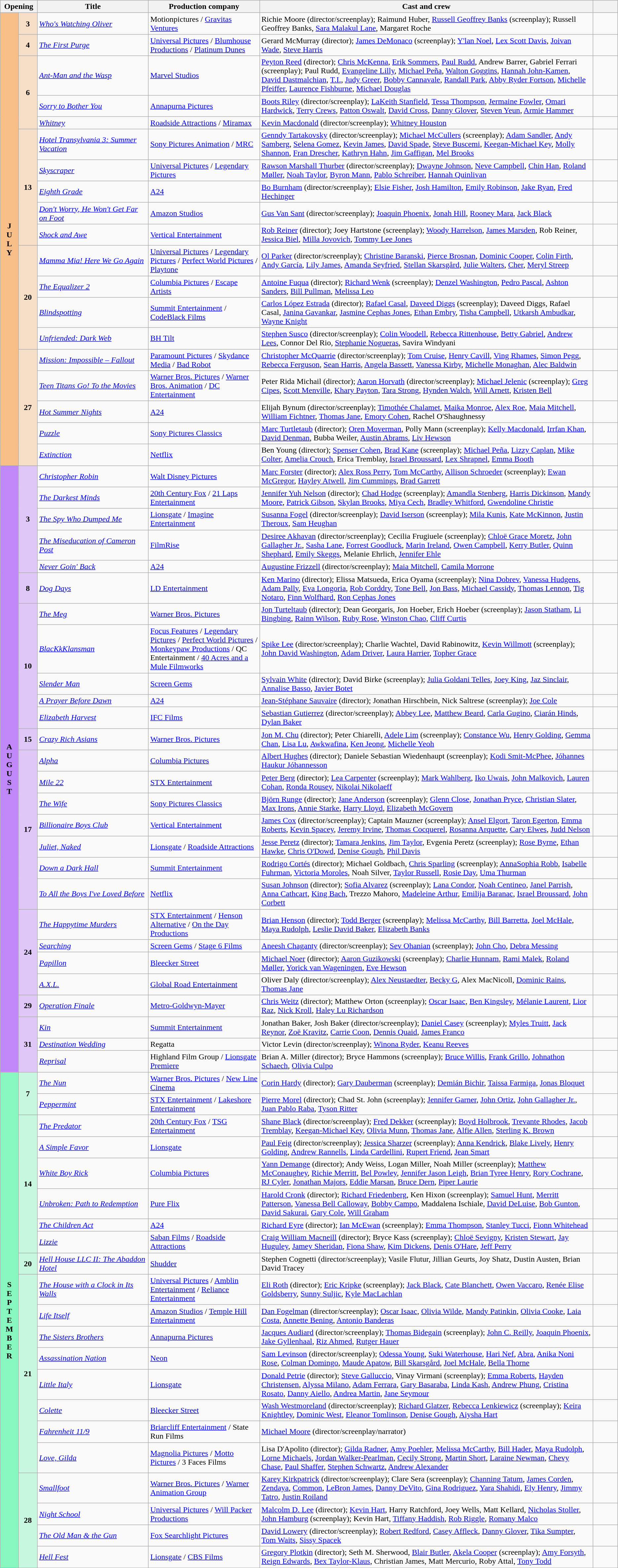<table class="wikitable sortable">
<tr>
<th colspan="2" style="width:6%;"><strong>Opening</strong></th>
<th style="width:18%;">Title</th>
<th style="width:18%">Production company</th>
<th>Cast and crew</th>
<th style="width:4%;"  class="unsortable"></th>
</tr>
<tr>
<th rowspan="19" style="text-align:center; background:#f7bf87">J<br>U<br>L<br>Y</th>
<td style="text-align:center; background:#f7dfc7"><strong>3</strong></td>
<td><em><a href='#'>Who's Watching Oliver</a></em></td>
<td>Motionpictures / <a href='#'>Gravitas Ventures</a></td>
<td>Richie Moore (director/screenplay); Raimund Huber, <a href='#'>Russell Geoffrey Banks</a> (screenplay); Russell Geoffrey Banks, <a href='#'>Sara Malakul Lane</a>, Margaret Roche</td>
<td></td>
</tr>
<tr>
<td style="text-align:center; background:#f7dfc7"><strong>4</strong></td>
<td><em><a href='#'>The First Purge</a></em></td>
<td><a href='#'>Universal Pictures</a> / <a href='#'>Blumhouse Productions</a> / <a href='#'>Platinum Dunes</a></td>
<td>Gerard McMurray (director); <a href='#'>James DeMonaco</a> (screenplay); <a href='#'>Y'lan Noel</a>, <a href='#'>Lex Scott Davis</a>, <a href='#'>Joivan Wade</a>, <a href='#'>Steve Harris</a></td>
<td></td>
</tr>
<tr>
<td rowspan="3" style="text-align:center; background:#f7dfc7"><strong>6</strong></td>
<td><em><a href='#'>Ant-Man and the Wasp</a></em></td>
<td><a href='#'>Marvel Studios</a></td>
<td><a href='#'>Peyton Reed</a> (director); <a href='#'>Chris McKenna</a>, <a href='#'>Erik Sommers</a>, <a href='#'>Paul Rudd</a>, Andrew Barrer, Gabriel Ferrari (screenplay); Paul Rudd, <a href='#'>Evangeline Lilly</a>, <a href='#'>Michael Peña</a>, <a href='#'>Walton Goggins</a>, <a href='#'>Hannah John-Kamen</a>, <a href='#'>David Dastmalchian</a>, <a href='#'>T.I.</a>, <a href='#'>Judy Greer</a>, <a href='#'>Bobby Cannavale</a>, <a href='#'>Randall Park</a>, <a href='#'>Abby Ryder Fortson</a>, <a href='#'>Michelle Pfeiffer</a>, <a href='#'>Laurence Fishburne</a>, <a href='#'>Michael Douglas</a></td>
<td></td>
</tr>
<tr>
<td><em><a href='#'>Sorry to Bother You</a></em></td>
<td><a href='#'>Annapurna Pictures</a></td>
<td><a href='#'>Boots Riley</a> (director/screenplay); <a href='#'>LaKeith Stanfield</a>, <a href='#'>Tessa Thompson</a>, <a href='#'>Jermaine Fowler</a>, <a href='#'>Omari Hardwick</a>, <a href='#'>Terry Crews</a>, <a href='#'>Patton Oswalt</a>, <a href='#'>David Cross</a>, <a href='#'>Danny Glover</a>, <a href='#'>Steven Yeun</a>, <a href='#'>Armie Hammer</a></td>
<td></td>
</tr>
<tr>
<td><em><a href='#'>Whitney</a></em></td>
<td><a href='#'>Roadside Attractions</a> / <a href='#'>Miramax</a></td>
<td><a href='#'>Kevin Macdonald</a> (director/screenplay); <a href='#'>Whitney Houston</a></td>
<td></td>
</tr>
<tr>
<td rowspan="5" style="text-align:center; background:#f7dfc7"><strong>13</strong></td>
<td><em><a href='#'>Hotel Transylvania 3: Summer Vacation</a></em></td>
<td><a href='#'>Sony Pictures Animation</a> / <a href='#'>MRC</a></td>
<td><a href='#'>Genndy Tartakovsky</a> (director/screenplay); <a href='#'>Michael McCullers</a> (screenplay); <a href='#'>Adam Sandler</a>, <a href='#'>Andy Samberg</a>, <a href='#'>Selena Gomez</a>, <a href='#'>Kevin James</a>, <a href='#'>David Spade</a>, <a href='#'>Steve Buscemi</a>, <a href='#'>Keegan-Michael Key</a>, <a href='#'>Molly Shannon</a>, <a href='#'>Fran Drescher</a>, <a href='#'>Kathryn Hahn</a>, <a href='#'>Jim Gaffigan</a>, <a href='#'>Mel Brooks</a></td>
<td></td>
</tr>
<tr>
<td><em><a href='#'>Skyscraper</a></em></td>
<td><a href='#'>Universal Pictures</a> / <a href='#'>Legendary Pictures</a></td>
<td><a href='#'>Rawson Marshall Thurber</a> (director/screenplay); <a href='#'>Dwayne Johnson</a>, <a href='#'>Neve Campbell</a>, <a href='#'>Chin Han</a>, <a href='#'>Roland Møller</a>, <a href='#'>Noah Taylor</a>, <a href='#'>Byron Mann</a>, <a href='#'>Pablo Schreiber</a>, <a href='#'>Hannah Quinlivan</a></td>
<td></td>
</tr>
<tr>
<td><em><a href='#'>Eighth Grade</a></em></td>
<td><a href='#'>A24</a></td>
<td><a href='#'>Bo Burnham</a> (director/screenplay); <a href='#'>Elsie Fisher</a>, <a href='#'>Josh Hamilton</a>, <a href='#'>Emily Robinson</a>, <a href='#'>Jake Ryan</a>, <a href='#'>Fred Hechinger</a></td>
<td></td>
</tr>
<tr>
<td><em><a href='#'>Don't Worry, He Won't Get Far on Foot</a></em></td>
<td><a href='#'>Amazon Studios</a></td>
<td><a href='#'>Gus Van Sant</a> (director/screenplay); <a href='#'>Joaquin Phoenix</a>, <a href='#'>Jonah Hill</a>, <a href='#'>Rooney Mara</a>, <a href='#'>Jack Black</a></td>
<td></td>
</tr>
<tr>
<td><em><a href='#'>Shock and Awe</a></em></td>
<td><a href='#'>Vertical Entertainment</a></td>
<td><a href='#'>Rob Reiner</a> (director); Joey Hartstone (screenplay); <a href='#'>Woody Harrelson</a>, <a href='#'>James Marsden</a>, Rob Reiner, <a href='#'>Jessica Biel</a>, <a href='#'>Milla Jovovich</a>, <a href='#'>Tommy Lee Jones</a></td>
<td></td>
</tr>
<tr>
<td rowspan="4" style="text-align:center; background:#f7dfc7"><strong>20</strong></td>
<td><em><a href='#'>Mamma Mia! Here We Go Again</a></em></td>
<td><a href='#'>Universal Pictures</a> / <a href='#'>Legendary Pictures</a> / <a href='#'>Perfect World Pictures</a> / <a href='#'>Playtone</a></td>
<td><a href='#'>Ol Parker</a> (director/screenplay); <a href='#'>Christine Baranski</a>, <a href='#'>Pierce Brosnan</a>, <a href='#'>Dominic Cooper</a>, <a href='#'>Colin Firth</a>, <a href='#'>Andy García</a>, <a href='#'>Lily James</a>, <a href='#'>Amanda Seyfried</a>, <a href='#'>Stellan Skarsgård</a>, <a href='#'>Julie Walters</a>, <a href='#'>Cher</a>, <a href='#'>Meryl Streep</a></td>
<td></td>
</tr>
<tr>
<td><em><a href='#'>The Equalizer 2</a></em></td>
<td><a href='#'>Columbia Pictures</a> / <a href='#'>Escape Artists</a></td>
<td><a href='#'>Antoine Fuqua</a> (director); <a href='#'>Richard Wenk</a> (screenplay); <a href='#'>Denzel Washington</a>, <a href='#'>Pedro Pascal</a>, <a href='#'>Ashton Sanders</a>, <a href='#'>Bill Pullman</a>, <a href='#'>Melissa Leo</a></td>
<td></td>
</tr>
<tr>
<td><em><a href='#'>Blindspotting</a></em></td>
<td><a href='#'>Summit Entertainment</a> / <a href='#'>CodeBlack Films</a></td>
<td><a href='#'>Carlos López Estrada</a> (director); <a href='#'>Rafael Casal</a>, <a href='#'>Daveed Diggs</a> (screenplay); Daveed Diggs, Rafael Casal, <a href='#'>Janina Gavankar</a>, <a href='#'>Jasmine Cephas Jones</a>, <a href='#'>Ethan Embry</a>, <a href='#'>Tisha Campbell</a>, <a href='#'>Utkarsh Ambudkar</a>, <a href='#'>Wayne Knight</a></td>
<td></td>
</tr>
<tr>
<td><em><a href='#'>Unfriended: Dark Web</a></em></td>
<td><a href='#'>BH Tilt</a></td>
<td><a href='#'>Stephen Susco</a> (director/screenplay); <a href='#'>Colin Woodell</a>, <a href='#'>Rebecca Rittenhouse</a>, <a href='#'>Betty Gabriel</a>, <a href='#'>Andrew Lees</a>, Connor Del Rio, <a href='#'>Stephanie Nogueras</a>, Savira Windyani</td>
<td></td>
</tr>
<tr>
<td rowspan="5" style="text-align:center; background:#f7dfc7"><strong>27</strong></td>
<td><em><a href='#'>Mission: Impossible – Fallout</a></em></td>
<td><a href='#'>Paramount Pictures</a> / <a href='#'>Skydance Media</a> / <a href='#'>Bad Robot</a></td>
<td><a href='#'>Christopher McQuarrie</a> (director/screenplay); <a href='#'>Tom Cruise</a>, <a href='#'>Henry Cavill</a>, <a href='#'>Ving Rhames</a>, <a href='#'>Simon Pegg</a>, <a href='#'>Rebecca Ferguson</a>, <a href='#'>Sean Harris</a>, <a href='#'>Angela Bassett</a>, <a href='#'>Vanessa Kirby</a>, <a href='#'>Michelle Monaghan</a>, <a href='#'>Alec Baldwin</a></td>
<td></td>
</tr>
<tr>
<td><em><a href='#'>Teen Titans Go! To the Movies</a></em></td>
<td><a href='#'>Warner Bros. Pictures</a> / <a href='#'>Warner Bros. Animation</a> / <a href='#'>DC Entertainment</a></td>
<td>Peter Rida Michail (director); <a href='#'>Aaron Horvath</a> (director/screenplay); <a href='#'>Michael Jelenic</a> (screenplay); <a href='#'>Greg Cipes</a>, <a href='#'>Scott Menville</a>, <a href='#'>Khary Payton</a>, <a href='#'>Tara Strong</a>, <a href='#'>Hynden Walch</a>, <a href='#'>Will Arnett</a>, <a href='#'>Kristen Bell</a></td>
<td></td>
</tr>
<tr>
<td><em><a href='#'>Hot Summer Nights</a></em></td>
<td><a href='#'>A24</a></td>
<td>Elijah Bynum (director/screenplay); <a href='#'>Timothée Chalamet</a>, <a href='#'>Maika Monroe</a>, <a href='#'>Alex Roe</a>, <a href='#'>Maia Mitchell</a>, <a href='#'>William Fichtner</a>, <a href='#'>Thomas Jane</a>, <a href='#'>Emory Cohen</a>, Rachel O'Shaughnessy</td>
<td></td>
</tr>
<tr>
<td><em><a href='#'>Puzzle</a></em></td>
<td><a href='#'>Sony Pictures Classics</a></td>
<td><a href='#'>Marc Turtletaub</a> (director); <a href='#'>Oren Moverman</a>, Polly Mann (screenplay); <a href='#'>Kelly Macdonald</a>, <a href='#'>Irrfan Khan</a>, <a href='#'>David Denman</a>, Bubba Weiler, <a href='#'>Austin Abrams</a>, <a href='#'>Liv Hewson</a></td>
<td></td>
</tr>
<tr>
<td><em><a href='#'>Extinction</a></em></td>
<td><a href='#'>Netflix</a></td>
<td>Ben Young (director); <a href='#'>Spenser Cohen</a>, <a href='#'>Brad Kane</a> (screenplay); <a href='#'>Michael Peña</a>, <a href='#'>Lizzy Caplan</a>, <a href='#'>Mike Colter</a>, <a href='#'>Amelia Crouch</a>, Erica Tremblay, <a href='#'>Israel Broussard</a>, <a href='#'>Lex Shrapnel</a>, <a href='#'>Emma Booth</a></td>
<td></td>
</tr>
<tr>
<th rowspan="27" style="text-align:center; background:#bf87f7">A<br>U<br>G<br>U<br>S<br>T</th>
<td rowspan="5" style="text-align:center; background:#dfc7f7"><strong>3</strong></td>
<td><em><a href='#'>Christopher Robin</a></em></td>
<td><a href='#'>Walt Disney Pictures</a></td>
<td><a href='#'>Marc Forster</a> (director); <a href='#'>Alex Ross Perry</a>, <a href='#'>Tom McCarthy</a>, <a href='#'>Allison Schroeder</a> (screenplay); <a href='#'>Ewan McGregor</a>, <a href='#'>Hayley Atwell</a>, <a href='#'>Jim Cummings</a>, <a href='#'>Brad Garrett</a></td>
<td></td>
</tr>
<tr>
<td><em><a href='#'>The Darkest Minds</a></em></td>
<td><a href='#'>20th Century Fox</a> / <a href='#'>21 Laps Entertainment</a></td>
<td><a href='#'>Jennifer Yuh Nelson</a> (director); <a href='#'>Chad Hodge</a> (screenplay); <a href='#'>Amandla Stenberg</a>, <a href='#'>Harris Dickinson</a>, <a href='#'>Mandy Moore</a>, <a href='#'>Patrick Gibson</a>, <a href='#'>Skylan Brooks</a>, <a href='#'>Miya Cech</a>, <a href='#'>Bradley Whitford</a>, <a href='#'>Gwendoline Christie</a></td>
<td></td>
</tr>
<tr>
<td><em><a href='#'>The Spy Who Dumped Me</a></em></td>
<td><a href='#'>Lionsgate</a> / <a href='#'>Imagine Entertainment</a></td>
<td><a href='#'>Susanna Fogel</a> (director/screenplay); <a href='#'>David Iserson</a> (screenplay); <a href='#'>Mila Kunis</a>, <a href='#'>Kate McKinnon</a>, <a href='#'>Justin Theroux</a>, <a href='#'>Sam Heughan</a></td>
<td></td>
</tr>
<tr>
<td><em><a href='#'>The Miseducation of Cameron Post</a></em></td>
<td><a href='#'>FilmRise</a></td>
<td><a href='#'>Desiree Akhavan</a> (director/screenplay); Cecilia Frugiuele (screenplay); <a href='#'>Chloë Grace Moretz</a>, <a href='#'>John Gallagher Jr.</a>, <a href='#'>Sasha Lane</a>, <a href='#'>Forrest Goodluck</a>, <a href='#'>Marin Ireland</a>, <a href='#'>Owen Campbell</a>, <a href='#'>Kerry Butler</a>, <a href='#'>Quinn Shephard</a>, <a href='#'>Emily Skeggs</a>, Melanie Ehrlich, <a href='#'>Jennifer Ehle</a></td>
<td></td>
</tr>
<tr>
<td><em><a href='#'>Never Goin' Back</a></em></td>
<td><a href='#'>A24</a></td>
<td><a href='#'>Augustine Frizzell</a> (director/screenplay); <a href='#'>Maia Mitchell</a>, <a href='#'>Camila Morrone</a></td>
<td></td>
</tr>
<tr>
<td style="text-align:center; background:#dfc7f7"><strong>8</strong></td>
<td><em><a href='#'>Dog Days</a></em></td>
<td><a href='#'>LD Entertainment</a></td>
<td><a href='#'>Ken Marino</a> (director); Elissa Matsueda, Erica Oyama (screenplay); <a href='#'>Nina Dobrev</a>, <a href='#'>Vanessa Hudgens</a>, <a href='#'>Adam Pally</a>, <a href='#'>Eva Longoria</a>, <a href='#'>Rob Corddry</a>, <a href='#'>Tone Bell</a>, <a href='#'>Jon Bass</a>, <a href='#'>Michael Cassidy</a>, <a href='#'>Thomas Lennon</a>, <a href='#'>Tig Notaro</a>, <a href='#'>Finn Wolfhard</a>, <a href='#'>Ron Cephas Jones</a></td>
<td></td>
</tr>
<tr>
<td rowspan="5" style="text-align:center; background:#dfc7f7"><strong>10</strong></td>
<td><em><a href='#'>The Meg</a></em></td>
<td><a href='#'>Warner Bros. Pictures</a></td>
<td><a href='#'>Jon Turteltaub</a> (director); Dean Georgaris, Jon Hoeber, Erich Hoeber (screenplay); <a href='#'>Jason Statham</a>, <a href='#'>Li Bingbing</a>, <a href='#'>Rainn Wilson</a>, <a href='#'>Ruby Rose</a>, <a href='#'>Winston Chao</a>, <a href='#'>Cliff Curtis</a></td>
<td></td>
</tr>
<tr>
<td><em><a href='#'>BlacKkKlansman</a></em></td>
<td><a href='#'>Focus Features</a> / <a href='#'>Legendary Pictures</a> / <a href='#'>Perfect World Pictures</a> / <a href='#'>Monkeypaw Productions</a> / QC Entertainment / <a href='#'>40 Acres and a Mule Filmworks</a></td>
<td><a href='#'>Spike Lee</a> (director/screenplay); Charlie Wachtel, David Rabinowitz, <a href='#'>Kevin Willmott</a> (screenplay); <a href='#'>John David Washington</a>, <a href='#'>Adam Driver</a>, <a href='#'>Laura Harrier</a>, <a href='#'>Topher Grace</a></td>
<td></td>
</tr>
<tr>
<td><em><a href='#'>Slender Man</a></em></td>
<td><a href='#'>Screen Gems</a></td>
<td><a href='#'>Sylvain White</a> (director); David Birke (screenplay); <a href='#'>Julia Goldani Telles</a>, <a href='#'>Joey King</a>, <a href='#'>Jaz Sinclair</a>, <a href='#'>Annalise Basso</a>, <a href='#'>Javier Botet</a></td>
<td></td>
</tr>
<tr>
<td><em><a href='#'>A Prayer Before Dawn</a></em></td>
<td><a href='#'>A24</a></td>
<td><a href='#'>Jean-Stéphane Sauvaire</a> (director); Jonathan Hirschbein, Nick Saltrese (screenplay); <a href='#'>Joe Cole</a></td>
<td></td>
</tr>
<tr>
<td><em><a href='#'>Elizabeth Harvest</a></em></td>
<td><a href='#'>IFC Films</a></td>
<td><a href='#'>Sebastian Gutierrez</a> (director/screenplay); <a href='#'>Abbey Lee</a>, <a href='#'>Matthew Beard</a>, <a href='#'>Carla Gugino</a>, <a href='#'>Ciarán Hinds</a>, <a href='#'>Dylan Baker</a></td>
<td></td>
</tr>
<tr>
<td style="text-align:center; background:#dfc7f7"><strong>15</strong></td>
<td><em><a href='#'>Crazy Rich Asians</a></em></td>
<td><a href='#'>Warner Bros. Pictures</a></td>
<td><a href='#'>Jon M. Chu</a> (director); Peter Chiarelli, <a href='#'>Adele Lim</a> (screenplay); <a href='#'>Constance Wu</a>, <a href='#'>Henry Golding</a>, <a href='#'>Gemma Chan</a>, <a href='#'>Lisa Lu</a>, <a href='#'>Awkwafina</a>, <a href='#'>Ken Jeong</a>, <a href='#'>Michelle Yeoh</a></td>
<td></td>
</tr>
<tr>
<td rowspan="7" style="text-align:center; background:#dfc7f7"><strong>17</strong></td>
<td><em><a href='#'>Alpha</a></em></td>
<td><a href='#'>Columbia Pictures</a></td>
<td><a href='#'>Albert Hughes</a> (director); Daniele Sebastian Wiedenhaupt (screenplay); <a href='#'>Kodi Smit-McPhee</a>, <a href='#'>Jóhannes Haukur Jóhannesson</a></td>
<td></td>
</tr>
<tr>
<td><em><a href='#'>Mile 22</a></em></td>
<td><a href='#'>STX Entertainment</a></td>
<td><a href='#'>Peter Berg</a> (director); <a href='#'>Lea Carpenter</a> (screenplay); <a href='#'>Mark Wahlberg</a>, <a href='#'>Iko Uwais</a>, <a href='#'>John Malkovich</a>, <a href='#'>Lauren Cohan</a>, <a href='#'>Ronda Rousey</a>, <a href='#'>Nikolai Nikolaeff</a></td>
<td></td>
</tr>
<tr>
<td><em><a href='#'>The Wife</a></em></td>
<td><a href='#'>Sony Pictures Classics</a></td>
<td><a href='#'>Björn Runge</a> (director); <a href='#'>Jane Anderson</a> (screenplay); <a href='#'>Glenn Close</a>, <a href='#'>Jonathan Pryce</a>, <a href='#'>Christian Slater</a>, <a href='#'>Max Irons</a>, <a href='#'>Annie Starke</a>, <a href='#'>Harry Lloyd</a>, <a href='#'>Elizabeth McGovern</a></td>
<td></td>
</tr>
<tr>
<td><em><a href='#'>Billionaire Boys Club</a></em></td>
<td><a href='#'>Vertical Entertainment</a></td>
<td><a href='#'>James Cox</a> (director/screenplay); Captain Mauzner (screenplay); <a href='#'>Ansel Elgort</a>, <a href='#'>Taron Egerton</a>, <a href='#'>Emma Roberts</a>, <a href='#'>Kevin Spacey</a>, <a href='#'>Jeremy Irvine</a>, <a href='#'>Thomas Cocquerel</a>, <a href='#'>Rosanna Arquette</a>, <a href='#'>Cary Elwes</a>, <a href='#'>Judd Nelson</a></td>
<td></td>
</tr>
<tr>
<td><em><a href='#'>Juliet, Naked</a></em></td>
<td><a href='#'>Lionsgate</a> / <a href='#'>Roadside Attractions</a></td>
<td><a href='#'>Jesse Peretz</a> (director); <a href='#'>Tamara Jenkins</a>, <a href='#'>Jim Taylor</a>, Evgenia Peretz (screenplay); <a href='#'>Rose Byrne</a>, <a href='#'>Ethan Hawke</a>, <a href='#'>Chris O'Dowd</a>, <a href='#'>Denise Gough</a>, <a href='#'>Phil Davis</a></td>
<td></td>
</tr>
<tr>
<td><em><a href='#'>Down a Dark Hall</a></em></td>
<td><a href='#'>Summit Entertainment</a></td>
<td><a href='#'>Rodrigo Cortés</a> (director); Michael Goldbach, <a href='#'>Chris Sparling</a> (screenplay); <a href='#'>AnnaSophia Robb</a>, <a href='#'>Isabelle Fuhrman</a>, <a href='#'>Victoria Moroles</a>, Noah Silver, <a href='#'>Taylor Russell</a>, <a href='#'>Rosie Day</a>, <a href='#'>Uma Thurman</a></td>
<td></td>
</tr>
<tr>
<td><em><a href='#'>To All the Boys I've Loved Before</a></em></td>
<td><a href='#'>Netflix</a></td>
<td><a href='#'>Susan Johnson</a> (director); <a href='#'>Sofia Alvarez</a> (screenplay); <a href='#'>Lana Condor</a>, <a href='#'>Noah Centineo</a>, <a href='#'>Janel Parrish</a>, <a href='#'>Anna Cathcart</a>, <a href='#'>King Bach</a>, Trezzo Mahoro, <a href='#'>Madeleine Arthur</a>, <a href='#'>Emilija Baranac</a>, <a href='#'>Israel Broussard</a>, <a href='#'>John Corbett</a></td>
<td></td>
</tr>
<tr>
<td rowspan="4" style="text-align:center; background:#dfc7f7"><strong>24</strong></td>
<td><em><a href='#'>The Happytime Murders</a></em></td>
<td><a href='#'>STX Entertainment</a> / <a href='#'>Henson Alternative</a> / <a href='#'>On the Day Productions</a></td>
<td><a href='#'>Brian Henson</a> (director); <a href='#'>Todd Berger</a> (screenplay); <a href='#'>Melissa McCarthy</a>, <a href='#'>Bill Barretta</a>, <a href='#'>Joel McHale</a>, <a href='#'>Maya Rudolph</a>, <a href='#'>Leslie David Baker</a>, <a href='#'>Elizabeth Banks</a></td>
<td></td>
</tr>
<tr>
<td><em><a href='#'>Searching</a></em></td>
<td><a href='#'>Screen Gems</a> / <a href='#'>Stage 6 Films</a></td>
<td><a href='#'>Aneesh Chaganty</a> (director/screenplay); <a href='#'>Sev Ohanian</a> (screenplay); <a href='#'>John Cho</a>, <a href='#'>Debra Messing</a></td>
<td></td>
</tr>
<tr>
<td><em><a href='#'>Papillon</a></em></td>
<td><a href='#'>Bleecker Street</a></td>
<td><a href='#'>Michael Noer</a> (director); <a href='#'>Aaron Guzikowski</a> (screenplay); <a href='#'>Charlie Hunnam</a>, <a href='#'>Rami Malek</a>, <a href='#'>Roland Møller</a>, <a href='#'>Yorick van Wageningen</a>, <a href='#'>Eve Hewson</a></td>
<td></td>
</tr>
<tr>
<td><em><a href='#'>A.X.L.</a></em></td>
<td><a href='#'>Global Road Entertainment</a></td>
<td>Oliver Daly (director/screenplay); <a href='#'>Alex Neustaedter</a>, <a href='#'>Becky G</a>, Alex MacNicoll, <a href='#'>Dominic Rains</a>, <a href='#'>Thomas Jane</a></td>
<td></td>
</tr>
<tr>
<td style="text-align:center; background:#dfc7f7"><strong>29</strong></td>
<td><em><a href='#'>Operation Finale</a></em></td>
<td><a href='#'>Metro-Goldwyn-Mayer</a></td>
<td><a href='#'>Chris Weitz</a> (director); Matthew Orton (screenplay); <a href='#'>Oscar Isaac</a>, <a href='#'>Ben Kingsley</a>, <a href='#'>Mélanie Laurent</a>, <a href='#'>Lior Raz</a>, <a href='#'>Nick Kroll</a>, <a href='#'>Haley Lu Richardson</a></td>
<td></td>
</tr>
<tr>
<td rowspan="3" style="text-align:center; background:#dfc7f7"><strong>31</strong></td>
<td><em><a href='#'>Kin</a></em></td>
<td><a href='#'>Summit Entertainment</a></td>
<td>Jonathan Baker, Josh Baker (director/screenplay); <a href='#'>Daniel Casey</a> (screenplay); <a href='#'>Myles Truitt</a>, <a href='#'>Jack Reynor</a>, <a href='#'>Zoë Kravitz</a>, <a href='#'>Carrie Coon</a>, <a href='#'>Dennis Quaid</a>, <a href='#'>James Franco</a></td>
<td></td>
</tr>
<tr>
<td><em><a href='#'>Destination Wedding</a></em></td>
<td>Regatta</td>
<td>Victor Levin (director/screenplay); <a href='#'>Winona Ryder</a>, <a href='#'>Keanu Reeves</a></td>
<td></td>
</tr>
<tr>
<td><em><a href='#'>Reprisal</a></em></td>
<td>Highland Film Group / <a href='#'>Lionsgate Premiere</a></td>
<td>Brian A. Miller (director); Bryce Hammons (screenplay); <a href='#'>Bruce Willis</a>, <a href='#'>Frank Grillo</a>, <a href='#'>Johnathon Schaech</a>, <a href='#'>Olivia Culpo</a></td>
<td></td>
</tr>
<tr>
<th rowspan="21" style="text-align:center; background:#87f7bf">S<br>E<br>P<br>T<br>E<br>M<br>B<br>E<br>R</th>
<td rowspan="2" style="text-align:center; background:#c7f7df"><strong>7</strong></td>
<td><em><a href='#'>The Nun</a></em></td>
<td><a href='#'>Warner Bros. Pictures</a> / <a href='#'>New Line Cinema</a></td>
<td><a href='#'>Corin Hardy</a> (director); <a href='#'>Gary Dauberman</a> (screenplay); <a href='#'>Demián Bichir</a>, <a href='#'>Taissa Farmiga</a>, <a href='#'>Jonas Bloquet</a></td>
<td></td>
</tr>
<tr>
<td><em><a href='#'>Peppermint</a></em></td>
<td><a href='#'>STX Entertainment</a> / <a href='#'>Lakeshore Entertainment</a></td>
<td><a href='#'>Pierre Morel</a> (director); Chad St. John (screenplay); <a href='#'>Jennifer Garner</a>, <a href='#'>John Ortiz</a>, <a href='#'>John Gallagher Jr.</a>, <a href='#'>Juan Pablo Raba</a>, <a href='#'>Tyson Ritter</a></td>
<td></td>
</tr>
<tr>
<td rowspan="6" style= "text-align:center; background:#c7f7df"><strong>14</strong></td>
<td><em><a href='#'>The Predator</a></em></td>
<td><a href='#'>20th Century Fox</a> / <a href='#'>TSG Entertainment</a></td>
<td><a href='#'>Shane Black</a> (director/screenplay); <a href='#'>Fred Dekker</a> (screenplay); <a href='#'>Boyd Holbrook</a>, <a href='#'>Trevante Rhodes</a>, <a href='#'>Jacob Tremblay</a>, <a href='#'>Keegan-Michael Key</a>, <a href='#'>Olivia Munn</a>, <a href='#'>Thomas Jane</a>, <a href='#'>Alfie Allen</a>, <a href='#'>Sterling K. Brown</a></td>
<td></td>
</tr>
<tr>
<td><em><a href='#'>A Simple Favor</a></em></td>
<td><a href='#'>Lionsgate</a></td>
<td><a href='#'>Paul Feig</a> (director/screenplay); <a href='#'>Jessica Sharzer</a> (screenplay); <a href='#'>Anna Kendrick</a>, <a href='#'>Blake Lively</a>, <a href='#'>Henry Golding</a>, <a href='#'>Andrew Rannells</a>, <a href='#'>Linda Cardellini</a>, <a href='#'>Rupert Friend</a>, <a href='#'>Jean Smart</a></td>
<td></td>
</tr>
<tr>
<td><em><a href='#'>White Boy Rick</a></em></td>
<td><a href='#'>Columbia Pictures</a></td>
<td><a href='#'>Yann Demange</a> (director); Andy Weiss, Logan Miller, Noah Miller (screenplay); <a href='#'>Matthew McConaughey</a>, <a href='#'>Richie Merritt</a>, <a href='#'>Bel Powley</a>, <a href='#'>Jennifer Jason Leigh</a>, <a href='#'>Brian Tyree Henry</a>, <a href='#'>Rory Cochrane</a>, <a href='#'>RJ Cyler</a>, <a href='#'>Jonathan Majors</a>, <a href='#'>Eddie Marsan</a>, <a href='#'>Bruce Dern</a>, <a href='#'>Piper Laurie</a></td>
<td></td>
</tr>
<tr>
<td><em><a href='#'>Unbroken: Path to Redemption</a></em></td>
<td><a href='#'>Pure Flix</a></td>
<td><a href='#'>Harold Cronk</a> (director); <a href='#'>Richard Friedenberg</a>, Ken Hixon (screenplay); <a href='#'>Samuel Hunt</a>, <a href='#'>Merritt Patterson</a>, <a href='#'>Vanessa Bell Calloway</a>, <a href='#'>Bobby Campo</a>, Maddalena Ischiale, <a href='#'>David DeLuise</a>, <a href='#'>Bob Gunton</a>, <a href='#'>David Sakurai</a>, <a href='#'>Gary Cole</a>, <a href='#'>Will Graham</a></td>
<td></td>
</tr>
<tr>
<td><em><a href='#'>The Children Act</a></em></td>
<td><a href='#'>A24</a></td>
<td><a href='#'>Richard Eyre</a> (director); <a href='#'>Ian McEwan</a> (screenplay); <a href='#'>Emma Thompson</a>, <a href='#'>Stanley Tucci</a>, <a href='#'>Fionn Whitehead</a></td>
<td></td>
</tr>
<tr>
<td><em><a href='#'>Lizzie</a></em></td>
<td><a href='#'>Saban Films</a> / <a href='#'>Roadside Attractions</a></td>
<td><a href='#'>Craig William Macneill</a> (director); Bryce Kass (screenplay); <a href='#'>Chloë Sevigny</a>, <a href='#'>Kristen Stewart</a>, <a href='#'>Jay Huguley</a>, <a href='#'>Jamey Sheridan</a>, <a href='#'>Fiona Shaw</a>, <a href='#'>Kim Dickens</a>, <a href='#'>Denis O'Hare</a>, <a href='#'>Jeff Perry</a></td>
<td></td>
</tr>
<tr>
<td rowspan="1" style="text-align:center; background:#c7f7df"><strong>20</strong></td>
<td><em><a href='#'>Hell House LLC II: The Abaddon Hotel</a></em></td>
<td><a href='#'>Shudder</a></td>
<td>Stephen Cognetti (director/screenplay); Vasile Flutur, Jillian Geurts, Joy Shatz, Dustin Austen, Brian David Tracey</td>
<td></td>
</tr>
<tr>
<td rowspan="8" style= "text-align:center; background:#c7f7df"><strong>21</strong></td>
<td><em><a href='#'>The House with a Clock in Its Walls</a></em></td>
<td><a href='#'>Universal Pictures</a> / <a href='#'>Amblin Entertainment</a> / <a href='#'>Reliance Entertainment</a></td>
<td><a href='#'>Eli Roth</a> (director); <a href='#'>Eric Kripke</a> (screenplay); <a href='#'>Jack Black</a>, <a href='#'>Cate Blanchett</a>, <a href='#'>Owen Vaccaro</a>, <a href='#'>Renée Elise Goldsberry</a>, <a href='#'>Sunny Suljic</a>, <a href='#'>Kyle MacLachlan</a></td>
<td></td>
</tr>
<tr>
<td><em><a href='#'>Life Itself</a></em></td>
<td><a href='#'>Amazon Studios</a> / <a href='#'>Temple Hill Entertainment</a></td>
<td><a href='#'>Dan Fogelman</a> (director/screenplay); <a href='#'>Oscar Isaac</a>, <a href='#'>Olivia Wilde</a>, <a href='#'>Mandy Patinkin</a>, <a href='#'>Olivia Cooke</a>, <a href='#'>Laia Costa</a>, <a href='#'>Annette Bening</a>, <a href='#'>Antonio Banderas</a></td>
<td></td>
</tr>
<tr>
<td><em><a href='#'>The Sisters Brothers</a></em></td>
<td><a href='#'>Annapurna Pictures</a></td>
<td><a href='#'>Jacques Audiard</a> (director/screenplay); <a href='#'>Thomas Bidegain</a> (screenplay); <a href='#'>John C. Reilly</a>, <a href='#'>Joaquin Phoenix</a>, <a href='#'>Jake Gyllenhaal</a>, <a href='#'>Riz Ahmed</a>, <a href='#'>Rutger Hauer</a></td>
<td></td>
</tr>
<tr>
<td><em><a href='#'>Assassination Nation</a></em></td>
<td><a href='#'>Neon</a></td>
<td><a href='#'>Sam Levinson</a> (director/screenplay); <a href='#'>Odessa Young</a>, <a href='#'>Suki Waterhouse</a>, <a href='#'>Hari Nef</a>, <a href='#'>Abra</a>, <a href='#'>Anika Noni Rose</a>, <a href='#'>Colman Domingo</a>, <a href='#'>Maude Apatow</a>, <a href='#'>Bill Skarsgård</a>, <a href='#'>Joel McHale</a>, <a href='#'>Bella Thorne</a></td>
<td></td>
</tr>
<tr>
<td><em><a href='#'>Little Italy</a></em></td>
<td><a href='#'>Lionsgate</a></td>
<td><a href='#'>Donald Petrie</a> (director); <a href='#'>Steve Galluccio</a>, Vinay Virmani (screenplay); <a href='#'>Emma Roberts</a>, <a href='#'>Hayden Christensen</a>, <a href='#'>Alyssa Milano</a>, <a href='#'>Adam Ferrara</a>, <a href='#'>Gary Basaraba</a>, <a href='#'>Linda Kash</a>, <a href='#'>Andrew Phung</a>, <a href='#'>Cristina Rosato</a>, <a href='#'>Danny Aiello</a>, <a href='#'>Andrea Martin</a>, <a href='#'>Jane Seymour</a></td>
<td></td>
</tr>
<tr>
<td><em><a href='#'>Colette</a></em></td>
<td><a href='#'>Bleecker Street</a></td>
<td><a href='#'>Wash Westmoreland</a> (director/screenplay); <a href='#'>Richard Glatzer</a>, <a href='#'>Rebecca Lenkiewicz</a> (screenplay); <a href='#'>Keira Knightley</a>, <a href='#'>Dominic West</a>, <a href='#'>Eleanor Tomlinson</a>, <a href='#'>Denise Gough</a>, <a href='#'>Aiysha Hart</a></td>
<td></td>
</tr>
<tr>
<td><em><a href='#'>Fahrenheit 11/9</a></em></td>
<td><a href='#'>Briarcliff Entertainment</a> / State Run Films</td>
<td><a href='#'>Michael Moore</a> (director/screenplay/narrator)</td>
<td></td>
</tr>
<tr>
<td><em><a href='#'>Love, Gilda</a></em></td>
<td><a href='#'>Magnolia Pictures</a> / <a href='#'>Motto Pictures</a> / 3 Faces Films</td>
<td>Lisa D'Apolito (director); <a href='#'>Gilda Radner</a>, <a href='#'>Amy Poehler</a>, <a href='#'>Melissa McCarthy</a>, <a href='#'>Bill Hader</a>, <a href='#'>Maya Rudolph</a>, <a href='#'>Lorne Michaels</a>, <a href='#'>Jordan Walker-Pearlman</a>, <a href='#'>Cecily Strong</a>, <a href='#'>Martin Short</a>, <a href='#'>Laraine Newman</a>, <a href='#'>Chevy Chase</a>, <a href='#'>Paul Shaffer</a>, <a href='#'>Stephen Schwartz</a>, <a href='#'>Andrew Alexander</a></td>
<td></td>
</tr>
<tr>
<td rowspan="4" style= "text-align:center; background:#c7f7df"><strong>28</strong></td>
<td><em><a href='#'>Smallfoot</a></em></td>
<td><a href='#'>Warner Bros. Pictures</a> / <a href='#'>Warner Animation Group</a></td>
<td><a href='#'>Karey Kirkpatrick</a> (director/screenplay); Clare Sera (screenplay); <a href='#'>Channing Tatum</a>, <a href='#'>James Corden</a>, <a href='#'>Zendaya</a>, <a href='#'>Common</a>, <a href='#'>LeBron James</a>, <a href='#'>Danny DeVito</a>, <a href='#'>Gina Rodriguez</a>, <a href='#'>Yara Shahidi</a>, <a href='#'>Ely Henry</a>, <a href='#'>Jimmy Tatro</a>, <a href='#'>Justin Roiland</a></td>
<td></td>
</tr>
<tr>
<td><em><a href='#'>Night School</a></em></td>
<td><a href='#'>Universal Pictures</a> / <a href='#'>Will Packer Productions</a></td>
<td><a href='#'>Malcolm D. Lee</a> (director); <a href='#'>Kevin Hart</a>, Harry Ratchford, Joey Wells, Matt Kellard, <a href='#'>Nicholas Stoller</a>, <a href='#'>John Hamburg</a> (screenplay); Kevin Hart, <a href='#'>Tiffany Haddish</a>, <a href='#'>Rob Riggle</a>, <a href='#'>Romany Malco</a></td>
<td></td>
</tr>
<tr>
<td><em><a href='#'>The Old Man & the Gun</a></em></td>
<td><a href='#'>Fox Searchlight Pictures</a></td>
<td><a href='#'>David Lowery</a> (director/screenplay); <a href='#'>Robert Redford</a>, <a href='#'>Casey Affleck</a>, <a href='#'>Danny Glover</a>, <a href='#'>Tika Sumpter</a>, <a href='#'>Tom Waits</a>, <a href='#'>Sissy Spacek</a></td>
<td></td>
</tr>
<tr>
<td><em><a href='#'>Hell Fest</a></em></td>
<td><a href='#'>Lionsgate</a> / <a href='#'>CBS Films</a></td>
<td><a href='#'>Gregory Plotkin</a> (director); Seth M. Sherwood, <a href='#'>Blair Butler</a>, <a href='#'>Akela Cooper</a> (screenplay); <a href='#'>Amy Forsyth</a>, <a href='#'>Reign Edwards</a>, <a href='#'>Bex Taylor-Klaus</a>, Christian James, Matt Mercurio, Roby Attal, <a href='#'>Tony Todd</a></td>
<td></td>
</tr>
</table>
